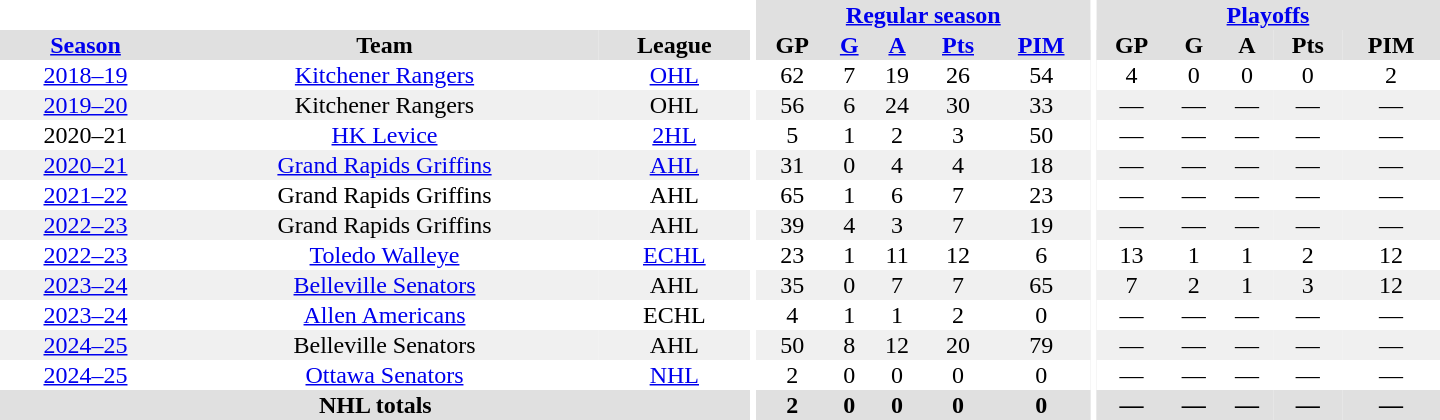<table border="0" cellpadding="1" cellspacing="0" style="text-align:center; width:60em">
<tr bgcolor="#e0e0e0">
<th colspan="3" bgcolor="#ffffff"></th>
<th rowspan="99" bgcolor="#ffffff"></th>
<th colspan="5"><a href='#'>Regular season</a></th>
<th rowspan="99" bgcolor="#ffffff"></th>
<th colspan="5"><a href='#'>Playoffs</a></th>
</tr>
<tr bgcolor="#e0e0e0">
<th><a href='#'>Season</a></th>
<th>Team</th>
<th>League</th>
<th>GP</th>
<th><a href='#'>G</a></th>
<th><a href='#'>A</a></th>
<th><a href='#'>Pts</a></th>
<th><a href='#'>PIM</a></th>
<th>GP</th>
<th>G</th>
<th>A</th>
<th>Pts</th>
<th>PIM</th>
</tr>
<tr>
<td><a href='#'>2018–19</a></td>
<td><a href='#'>Kitchener Rangers</a></td>
<td><a href='#'>OHL</a></td>
<td>62</td>
<td>7</td>
<td>19</td>
<td>26</td>
<td>54</td>
<td>4</td>
<td>0</td>
<td>0</td>
<td>0</td>
<td>2</td>
</tr>
<tr bgcolor="#f0f0f0">
<td><a href='#'>2019–20</a></td>
<td>Kitchener Rangers</td>
<td>OHL</td>
<td>56</td>
<td>6</td>
<td>24</td>
<td>30</td>
<td>33</td>
<td>—</td>
<td>—</td>
<td>—</td>
<td>—</td>
<td>—</td>
</tr>
<tr>
<td>2020–21</td>
<td><a href='#'>HK Levice</a></td>
<td><a href='#'>2HL</a></td>
<td>5</td>
<td>1</td>
<td>2</td>
<td>3</td>
<td>50</td>
<td>—</td>
<td>—</td>
<td>—</td>
<td>—</td>
<td>—</td>
</tr>
<tr bgcolor="#f0f0f0">
<td><a href='#'>2020–21</a></td>
<td><a href='#'>Grand Rapids Griffins</a></td>
<td><a href='#'>AHL</a></td>
<td>31</td>
<td>0</td>
<td>4</td>
<td>4</td>
<td>18</td>
<td>—</td>
<td>—</td>
<td>—</td>
<td>—</td>
<td>—</td>
</tr>
<tr>
<td><a href='#'>2021–22</a></td>
<td>Grand Rapids Griffins</td>
<td>AHL</td>
<td>65</td>
<td>1</td>
<td>6</td>
<td>7</td>
<td>23</td>
<td>—</td>
<td>—</td>
<td>—</td>
<td>—</td>
<td>—</td>
</tr>
<tr bgcolor="#f0f0f0">
<td><a href='#'>2022–23</a></td>
<td>Grand Rapids Griffins</td>
<td>AHL</td>
<td>39</td>
<td>4</td>
<td>3</td>
<td>7</td>
<td>19</td>
<td>—</td>
<td>—</td>
<td>—</td>
<td>—</td>
<td>—</td>
</tr>
<tr>
<td><a href='#'>2022–23</a></td>
<td><a href='#'>Toledo Walleye</a></td>
<td><a href='#'>ECHL</a></td>
<td>23</td>
<td>1</td>
<td>11</td>
<td>12</td>
<td>6</td>
<td>13</td>
<td>1</td>
<td>1</td>
<td>2</td>
<td>12</td>
</tr>
<tr bgcolor="#f0f0f0">
<td><a href='#'>2023–24</a></td>
<td><a href='#'>Belleville Senators</a></td>
<td>AHL</td>
<td>35</td>
<td>0</td>
<td>7</td>
<td>7</td>
<td>65</td>
<td>7</td>
<td>2</td>
<td>1</td>
<td>3</td>
<td>12</td>
</tr>
<tr>
<td><a href='#'>2023–24</a></td>
<td><a href='#'>Allen Americans</a></td>
<td>ECHL</td>
<td>4</td>
<td>1</td>
<td>1</td>
<td>2</td>
<td>0</td>
<td>—</td>
<td>—</td>
<td>—</td>
<td>—</td>
<td>—</td>
</tr>
<tr bgcolor="#f0f0f0">
<td><a href='#'>2024–25</a></td>
<td>Belleville Senators</td>
<td>AHL</td>
<td>50</td>
<td>8</td>
<td>12</td>
<td>20</td>
<td>79</td>
<td>—</td>
<td>—</td>
<td>—</td>
<td>—</td>
<td>—</td>
</tr>
<tr>
<td><a href='#'>2024–25</a></td>
<td><a href='#'>Ottawa Senators</a></td>
<td><a href='#'>NHL</a></td>
<td>2</td>
<td>0</td>
<td>0</td>
<td>0</td>
<td>0</td>
<td>—</td>
<td>—</td>
<td>—</td>
<td>—</td>
<td>—</td>
</tr>
<tr bgcolor="#e0e0e0">
<th colspan="3">NHL totals</th>
<th>2</th>
<th>0</th>
<th>0</th>
<th>0</th>
<th>0</th>
<th>—</th>
<th>—</th>
<th>—</th>
<th>—</th>
<th>—</th>
</tr>
</table>
